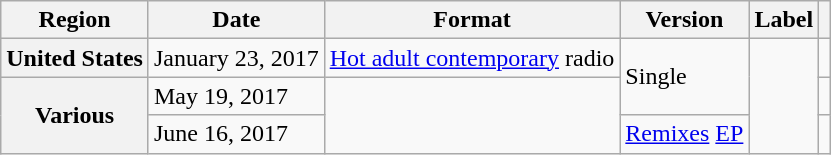<table class="wikitable plainrowheaders">
<tr>
<th>Region</th>
<th>Date</th>
<th>Format</th>
<th>Version</th>
<th>Label</th>
<th></th>
</tr>
<tr>
<th scope="row">United States</th>
<td>January 23, 2017</td>
<td><a href='#'>Hot adult contemporary</a> radio</td>
<td rowspan="2">Single</td>
<td rowspan="3"></td>
<td></td>
</tr>
<tr>
<th scope="row" rowspan="2">Various</th>
<td>May 19, 2017</td>
<td rowspan="2"></td>
<td></td>
</tr>
<tr>
<td>June 16, 2017</td>
<td><a href='#'>Remixes</a> <a href='#'>EP</a></td>
<td></td>
</tr>
</table>
